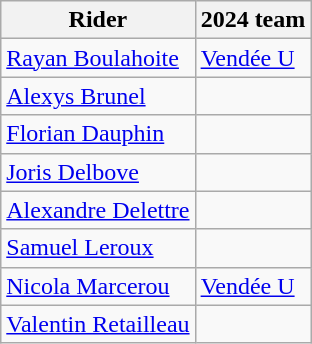<table class="wikitable">
<tr>
<th>Rider</th>
<th>2024 team</th>
</tr>
<tr>
<td><a href='#'>Rayan Boulahoite</a></td>
<td><a href='#'>Vendée U</a></td>
</tr>
<tr>
<td><a href='#'>Alexys Brunel</a></td>
<td></td>
</tr>
<tr>
<td><a href='#'>Florian Dauphin</a></td>
<td></td>
</tr>
<tr>
<td><a href='#'>Joris Delbove</a></td>
<td></td>
</tr>
<tr>
<td><a href='#'>Alexandre Delettre</a></td>
<td></td>
</tr>
<tr>
<td><a href='#'>Samuel Leroux</a></td>
<td></td>
</tr>
<tr>
<td><a href='#'>Nicola Marcerou</a></td>
<td><a href='#'>Vendée U</a></td>
</tr>
<tr>
<td><a href='#'>Valentin Retailleau</a></td>
<td></td>
</tr>
</table>
